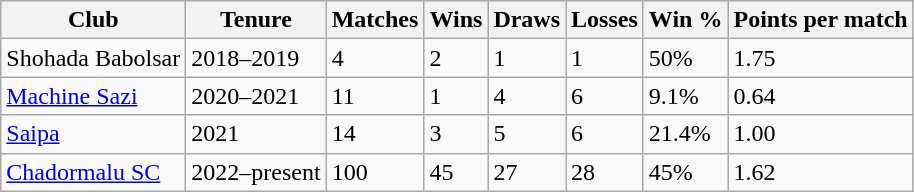<table class="wikitable">
<tr>
<th>Club</th>
<th>Tenure</th>
<th>Matches</th>
<th>Wins</th>
<th>Draws</th>
<th>Losses</th>
<th>Win %</th>
<th>Points per match</th>
</tr>
<tr>
<td>Shohada Babolsar</td>
<td>2018–2019</td>
<td>4</td>
<td>2</td>
<td>1</td>
<td>1</td>
<td>50%</td>
<td>1.75</td>
</tr>
<tr>
<td><a href='#'>Machine Sazi</a></td>
<td>2020–2021</td>
<td>11</td>
<td>1</td>
<td>4</td>
<td>6</td>
<td>9.1%</td>
<td>0.64</td>
</tr>
<tr>
<td><a href='#'>Saipa</a></td>
<td>2021</td>
<td>14</td>
<td>3</td>
<td>5</td>
<td>6</td>
<td>21.4%</td>
<td>1.00</td>
</tr>
<tr>
<td><a href='#'>Chadormalu SC</a></td>
<td>2022–present</td>
<td>100</td>
<td>45</td>
<td>27</td>
<td>28</td>
<td>45%</td>
<td>1.62</td>
</tr>
</table>
